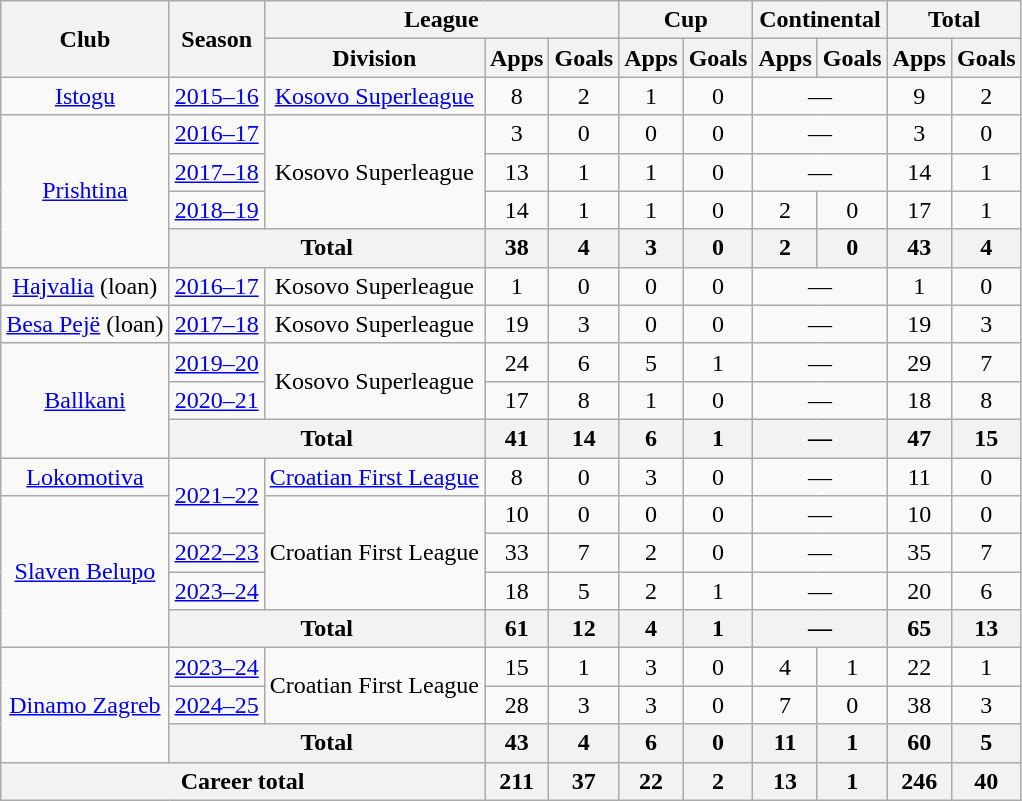<table class="wikitable" style="text-align:center">
<tr>
<th rowspan="2">Club</th>
<th rowspan="2">Season</th>
<th colspan="3">League</th>
<th colspan="2">Cup</th>
<th colspan="2">Continental</th>
<th colspan="2">Total</th>
</tr>
<tr>
<th>Division</th>
<th>Apps</th>
<th>Goals</th>
<th>Apps</th>
<th>Goals</th>
<th>Apps</th>
<th>Goals</th>
<th>Apps</th>
<th>Goals</th>
</tr>
<tr>
<td><a href='#'>Istogu</a></td>
<td><a href='#'>2015–16</a></td>
<td><a href='#'>Kosovo Superleague</a></td>
<td>8</td>
<td>2</td>
<td>1</td>
<td>0</td>
<td colspan="2">—</td>
<td>9</td>
<td>2</td>
</tr>
<tr>
<td rowspan="4"><a href='#'>Prishtina</a></td>
<td><a href='#'>2016–17</a></td>
<td rowspan="3">Kosovo Superleague</td>
<td>3</td>
<td>0</td>
<td>0</td>
<td>0</td>
<td colspan="2">—</td>
<td>3</td>
<td>0</td>
</tr>
<tr>
<td><a href='#'>2017–18</a></td>
<td>13</td>
<td>1</td>
<td>1</td>
<td>0</td>
<td colspan="2">—</td>
<td>14</td>
<td>1</td>
</tr>
<tr>
<td><a href='#'>2018–19</a></td>
<td>14</td>
<td>1</td>
<td>1</td>
<td>0</td>
<td>2</td>
<td>0</td>
<td>17</td>
<td>1</td>
</tr>
<tr>
<th colspan="2">Total</th>
<th>38</th>
<th>4</th>
<th>3</th>
<th>0</th>
<th>2</th>
<th>0</th>
<th>43</th>
<th>4</th>
</tr>
<tr>
<td><a href='#'>Hajvalia</a> (loan)</td>
<td><a href='#'>2016–17</a></td>
<td>Kosovo Superleague</td>
<td>1</td>
<td>0</td>
<td>0</td>
<td>0</td>
<td colspan="2">—</td>
<td>1</td>
<td>0</td>
</tr>
<tr>
<td><a href='#'>Besa Pejë</a> (loan)</td>
<td><a href='#'>2017–18</a></td>
<td>Kosovo Superleague</td>
<td>19</td>
<td>3</td>
<td>0</td>
<td>0</td>
<td colspan="2">—</td>
<td>19</td>
<td>3</td>
</tr>
<tr>
<td rowspan="3"><a href='#'>Ballkani</a></td>
<td><a href='#'>2019–20</a></td>
<td rowspan="2">Kosovo Superleague</td>
<td>24</td>
<td>6</td>
<td>5</td>
<td>1</td>
<td colspan="2">—</td>
<td>29</td>
<td>7</td>
</tr>
<tr>
<td><a href='#'>2020–21</a></td>
<td>17</td>
<td>8</td>
<td>1</td>
<td>0</td>
<td colspan="2">—</td>
<td>18</td>
<td>8</td>
</tr>
<tr>
<th colspan="2">Total</th>
<th>41</th>
<th>14</th>
<th>6</th>
<th>1</th>
<th colspan="2">—</th>
<th>47</th>
<th>15</th>
</tr>
<tr>
<td><a href='#'>Lokomotiva</a></td>
<td rowspan="2"><a href='#'>2021–22</a></td>
<td><a href='#'>Croatian First League</a></td>
<td>8</td>
<td>0</td>
<td>3</td>
<td>0</td>
<td colspan="2">—</td>
<td>11</td>
<td>0</td>
</tr>
<tr>
<td rowspan="4"><a href='#'>Slaven Belupo</a></td>
<td rowspan="3">Croatian First League</td>
<td>10</td>
<td>0</td>
<td>0</td>
<td>0</td>
<td colspan="2">—</td>
<td>10</td>
<td>0</td>
</tr>
<tr>
<td><a href='#'>2022–23</a></td>
<td>33</td>
<td>7</td>
<td>2</td>
<td>0</td>
<td colspan="2">—</td>
<td>35</td>
<td>7</td>
</tr>
<tr>
<td><a href='#'>2023–24</a></td>
<td>18</td>
<td>5</td>
<td>2</td>
<td>1</td>
<td colspan="2">—</td>
<td>20</td>
<td>6</td>
</tr>
<tr>
<th colspan="2">Total</th>
<th>61</th>
<th>12</th>
<th>4</th>
<th>1</th>
<th colspan="2">—</th>
<th>65</th>
<th>13</th>
</tr>
<tr>
<td rowspan="3"><a href='#'>Dinamo Zagreb</a></td>
<td><a href='#'>2023–24</a></td>
<td rowspan="2">Croatian First League</td>
<td>15</td>
<td>1</td>
<td>3</td>
<td>0</td>
<td>4</td>
<td>1</td>
<td>22</td>
<td>1</td>
</tr>
<tr>
<td><a href='#'>2024–25</a></td>
<td>28</td>
<td>3</td>
<td>3</td>
<td>0</td>
<td>7</td>
<td>0</td>
<td>38</td>
<td>3</td>
</tr>
<tr>
<th colspan="2">Total</th>
<th>43</th>
<th>4</th>
<th>6</th>
<th>0</th>
<th>11</th>
<th>1</th>
<th>60</th>
<th>5</th>
</tr>
<tr>
<th colspan="3">Career total</th>
<th>211</th>
<th>37</th>
<th>22</th>
<th>2</th>
<th>13</th>
<th>1</th>
<th>246</th>
<th>40</th>
</tr>
</table>
